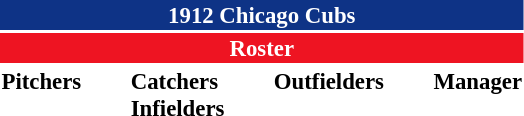<table class="toccolours" style="font-size: 95%;">
<tr>
<th colspan="10" style="background-color: #0e3386; color: white; text-align: center;">1912 Chicago Cubs</th>
</tr>
<tr>
<td colspan="10" style="background-color: #EE1422; color: white; text-align: center;"><strong>Roster</strong></td>
</tr>
<tr>
<td valign="top"><strong>Pitchers</strong><br>
















</td>
<td width="25px"></td>
<td valign="top"><strong>Catchers</strong><br>





<strong>Infielders</strong>








</td>
<td width="25px"></td>
<td valign="top"><strong>Outfielders</strong><br>





</td>
<td width="25px"></td>
<td valign="top"><strong>Manager</strong><br></td>
</tr>
</table>
